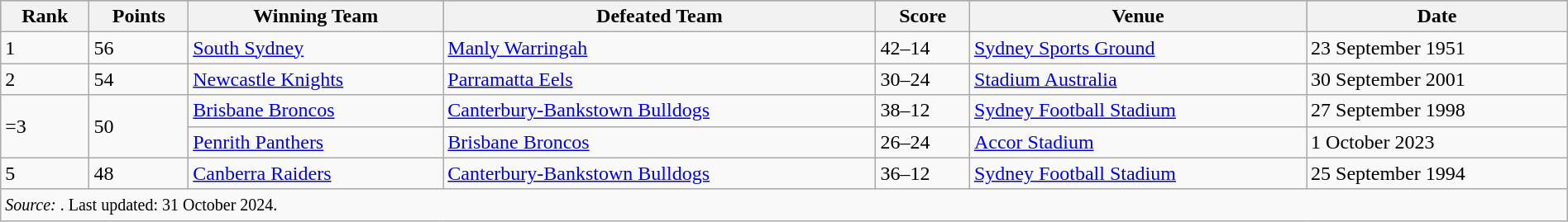<table class="wikitable" style="width:100%">
<tr style="background:#bdb76b;">
<th>Rank</th>
<th>Points</th>
<th>Winning Team</th>
<th>Defeated Team</th>
<th>Score</th>
<th>Venue</th>
<th>Date</th>
</tr>
<tr>
<td>1</td>
<td>56</td>
<td><a href='#'>South Sydney</a></td>
<td><a href='#'>Manly Warringah</a></td>
<td>42–14</td>
<td><a href='#'>Sydney Sports Ground</a></td>
<td>23 September 1951</td>
</tr>
<tr>
<td>2</td>
<td>54</td>
<td><a href='#'>Newcastle Knights</a></td>
<td><a href='#'>Parramatta Eels</a></td>
<td>30–24</td>
<td><a href='#'>Stadium Australia</a></td>
<td>30 September 2001</td>
</tr>
<tr>
<td rowspan="2">=3</td>
<td rowspan="2">50</td>
<td><a href='#'>Brisbane Broncos</a></td>
<td><a href='#'>Canterbury-Bankstown Bulldogs</a></td>
<td>38–12</td>
<td><a href='#'>Sydney Football Stadium</a></td>
<td>27 September 1998</td>
</tr>
<tr>
<td><a href='#'>Penrith Panthers</a></td>
<td><a href='#'>Brisbane Broncos</a></td>
<td>26–24</td>
<td><a href='#'>Accor Stadium</a></td>
<td>1 October 2023</td>
</tr>
<tr>
<td>5</td>
<td>48</td>
<td><a href='#'>Canberra Raiders</a></td>
<td><a href='#'>Canterbury-Bankstown Bulldogs</a></td>
<td>36–12</td>
<td><a href='#'>Sydney Football Stadium</a></td>
<td>25 September 1994</td>
</tr>
<tr>
<td colspan=7><small><em>Source: </em>. Last updated: 31 October 2024.</small></td>
</tr>
</table>
